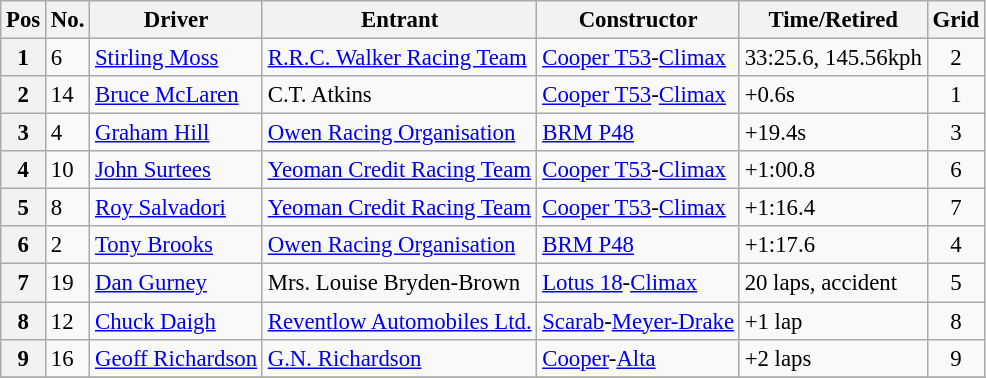<table class="wikitable" style="font-size: 95%;">
<tr>
<th>Pos</th>
<th>No.</th>
<th>Driver</th>
<th>Entrant</th>
<th>Constructor</th>
<th>Time/Retired</th>
<th>Grid</th>
</tr>
<tr>
<th>1</th>
<td>6</td>
<td> <a href='#'>Stirling Moss</a></td>
<td><a href='#'>R.R.C. Walker Racing Team</a></td>
<td><a href='#'>Cooper T53</a>-<a href='#'>Climax</a></td>
<td>33:25.6, 145.56kph</td>
<td style="text-align:center">2</td>
</tr>
<tr>
<th>2</th>
<td>14</td>
<td> <a href='#'>Bruce McLaren</a></td>
<td>C.T. Atkins</td>
<td><a href='#'>Cooper T53</a>-<a href='#'>Climax</a></td>
<td>+0.6s</td>
<td style="text-align:center">1</td>
</tr>
<tr>
<th>3</th>
<td>4</td>
<td> <a href='#'>Graham Hill</a></td>
<td><a href='#'>Owen Racing Organisation</a></td>
<td><a href='#'>BRM P48</a></td>
<td>+19.4s</td>
<td style="text-align:center">3</td>
</tr>
<tr>
<th>4</th>
<td>10</td>
<td> <a href='#'>John Surtees</a></td>
<td><a href='#'>Yeoman Credit Racing Team</a></td>
<td><a href='#'>Cooper T53</a>-<a href='#'>Climax</a></td>
<td>+1:00.8</td>
<td style="text-align:center">6</td>
</tr>
<tr>
<th>5</th>
<td>8</td>
<td> <a href='#'>Roy Salvadori</a></td>
<td><a href='#'>Yeoman Credit Racing Team</a></td>
<td><a href='#'>Cooper T53</a>-<a href='#'>Climax</a></td>
<td>+1:16.4</td>
<td style="text-align:center">7</td>
</tr>
<tr>
<th>6</th>
<td>2</td>
<td> <a href='#'>Tony Brooks</a></td>
<td><a href='#'>Owen Racing Organisation</a></td>
<td><a href='#'>BRM P48</a></td>
<td>+1:17.6</td>
<td style="text-align:center">4</td>
</tr>
<tr>
<th>7</th>
<td>19</td>
<td> <a href='#'>Dan Gurney</a></td>
<td>Mrs. Louise Bryden-Brown</td>
<td><a href='#'>Lotus 18</a>-<a href='#'>Climax</a></td>
<td>20 laps, accident</td>
<td style="text-align:center">5</td>
</tr>
<tr>
<th>8</th>
<td>12</td>
<td> <a href='#'>Chuck Daigh</a></td>
<td><a href='#'>Reventlow Automobiles Ltd.</a></td>
<td><a href='#'>Scarab</a>-<a href='#'>Meyer-Drake</a></td>
<td>+1 lap</td>
<td style="text-align:center">8</td>
</tr>
<tr>
<th>9</th>
<td>16</td>
<td> <a href='#'>Geoff Richardson</a></td>
<td><a href='#'>G.N. Richardson</a></td>
<td><a href='#'>Cooper</a>-<a href='#'>Alta</a></td>
<td>+2 laps</td>
<td style="text-align:center">9</td>
</tr>
<tr>
</tr>
</table>
